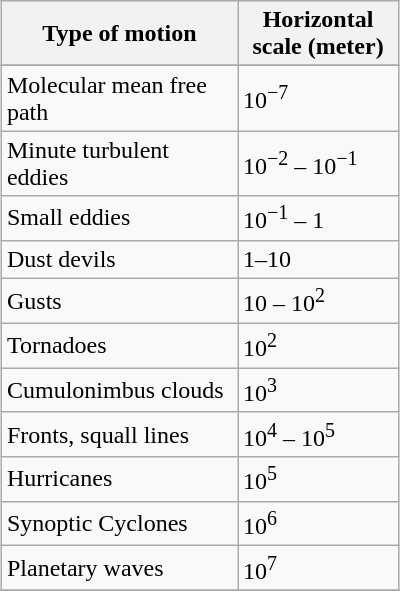<table class="wikitable" style="border-spacing: 5px; margin:auto;">
<tr>
<th scope="col" style="width:150px;">Type of motion</th>
<th scope="col" style="width:100px;">Horizontal scale (meter)</th>
</tr>
<tr>
</tr>
<tr>
<td>Molecular mean free path</td>
<td>10<sup>−7</sup></td>
</tr>
<tr>
<td>Minute turbulent eddies</td>
<td>10<sup>−2</sup> – 10<sup>−1</sup></td>
</tr>
<tr>
<td>Small eddies</td>
<td>10<sup>−1</sup> – 1</td>
</tr>
<tr>
<td>Dust devils</td>
<td>1–10</td>
</tr>
<tr>
<td>Gusts</td>
<td>10 – 10<sup>2</sup></td>
</tr>
<tr>
<td>Tornadoes</td>
<td>10<sup>2</sup></td>
</tr>
<tr>
<td>Cumulonimbus clouds</td>
<td>10<sup>3</sup></td>
</tr>
<tr>
<td>Fronts, squall lines</td>
<td>10<sup>4</sup> – 10<sup>5</sup></td>
</tr>
<tr>
<td>Hurricanes</td>
<td>10<sup>5</sup></td>
</tr>
<tr>
<td>Synoptic Cyclones</td>
<td>10<sup>6</sup></td>
</tr>
<tr>
<td>Planetary waves</td>
<td>10<sup>7</sup></td>
</tr>
<tr>
</tr>
</table>
